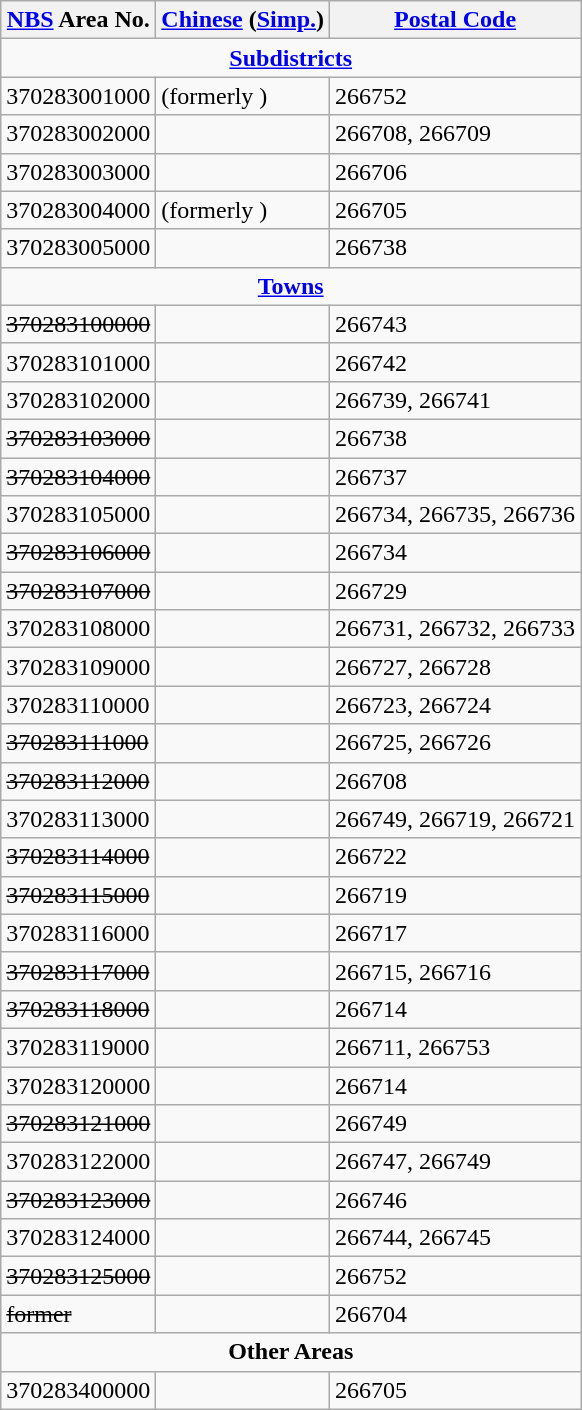<table class="wikitable sortable">
<tr>
<th><a href='#'>NBS</a> Area No.</th>
<th><a href='#'>Chinese</a> (<a href='#'>Simp.</a>)</th>
<th><a href='#'>Postal Code</a></th>
</tr>
<tr>
<td style="text-align:center;" colspan="6"><strong><a href='#'>Subdistricts</a></strong></td>
</tr>
<tr>
<td>370283001000</td>
<td> (formerly )</td>
<td>266752</td>
</tr>
<tr>
<td>370283002000</td>
<td></td>
<td>266708, 266709</td>
</tr>
<tr>
<td>370283003000</td>
<td></td>
<td>266706</td>
</tr>
<tr>
<td>370283004000</td>
<td> (formerly )</td>
<td>266705</td>
</tr>
<tr>
<td>370283005000</td>
<td></td>
<td>266738</td>
</tr>
<tr>
<td style="text-align:center;" colspan="6"><strong><a href='#'>Towns</a></strong></td>
</tr>
<tr>
<td><s>370283100000</s></td>
<td></td>
<td>266743</td>
</tr>
<tr>
<td>370283101000</td>
<td></td>
<td>266742</td>
</tr>
<tr>
<td>370283102000</td>
<td></td>
<td>266739, 266741</td>
</tr>
<tr>
<td><s>370283103000</s></td>
<td></td>
<td>266738</td>
</tr>
<tr>
<td><s>370283104000</s></td>
<td></td>
<td>266737</td>
</tr>
<tr>
<td>370283105000</td>
<td></td>
<td>266734, 266735, 266736</td>
</tr>
<tr>
<td><s>370283106000</s></td>
<td></td>
<td>266734</td>
</tr>
<tr>
<td><s>370283107000</s></td>
<td></td>
<td>266729</td>
</tr>
<tr>
<td>370283108000</td>
<td></td>
<td>266731, 266732, 266733</td>
</tr>
<tr>
<td>370283109000</td>
<td></td>
<td>266727, 266728</td>
</tr>
<tr>
<td>370283110000</td>
<td></td>
<td>266723, 266724</td>
</tr>
<tr>
<td><s>370283111000</s></td>
<td></td>
<td>266725, 266726</td>
</tr>
<tr>
<td><s>370283112000</s></td>
<td></td>
<td>266708</td>
</tr>
<tr>
<td>370283113000</td>
<td></td>
<td>266749, 266719, 266721</td>
</tr>
<tr>
<td><s>370283114000</s></td>
<td></td>
<td>266722</td>
</tr>
<tr>
<td><s>370283115000</s></td>
<td></td>
<td>266719</td>
</tr>
<tr>
<td>370283116000</td>
<td></td>
<td>266717</td>
</tr>
<tr>
<td><s>370283117000</s></td>
<td></td>
<td>266715, 266716</td>
</tr>
<tr>
<td><s>370283118000</s></td>
<td></td>
<td>266714</td>
</tr>
<tr>
<td>370283119000</td>
<td></td>
<td>266711, 266753</td>
</tr>
<tr>
<td>370283120000</td>
<td></td>
<td>266714</td>
</tr>
<tr>
<td><s>370283121000</s></td>
<td></td>
<td>266749</td>
</tr>
<tr>
<td>370283122000</td>
<td></td>
<td>266747, 266749</td>
</tr>
<tr>
<td><s>370283123000</s></td>
<td></td>
<td>266746</td>
</tr>
<tr>
<td>370283124000</td>
<td></td>
<td>266744, 266745</td>
</tr>
<tr>
<td><s>370283125000</s></td>
<td></td>
<td>266752</td>
</tr>
<tr>
<td><s>former</s></td>
<td></td>
<td>266704</td>
</tr>
<tr>
<td style="text-align:center;" colspan="6"><strong>Other Areas</strong></td>
</tr>
<tr>
<td>370283400000</td>
<td></td>
<td>266705</td>
</tr>
</table>
